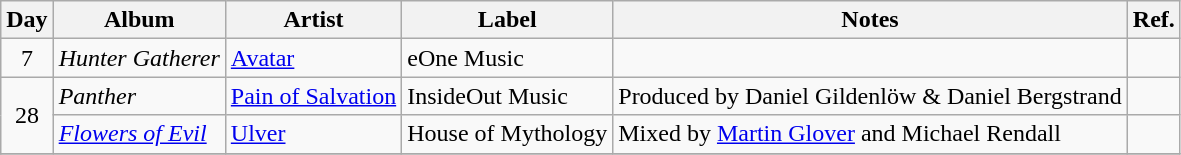<table class="wikitable">
<tr>
<th>Day</th>
<th>Album</th>
<th>Artist</th>
<th>Label</th>
<th>Notes</th>
<th>Ref.</th>
</tr>
<tr>
<td style="text-align:center;" rowspan="1">7</td>
<td><em>Hunter Gatherer</em></td>
<td><a href='#'>Avatar</a></td>
<td>eOne Music</td>
<td></td>
<td></td>
</tr>
<tr>
<td style="text-align:center;" rowspan="2">28</td>
<td><em>Panther</em></td>
<td><a href='#'>Pain of Salvation</a></td>
<td>InsideOut Music</td>
<td>Produced by Daniel Gildenlöw & Daniel Bergstrand</td>
<td></td>
</tr>
<tr>
<td><em><a href='#'>Flowers of Evil</a></em></td>
<td><a href='#'>Ulver</a></td>
<td>House of Mythology</td>
<td>Mixed by <a href='#'>Martin Glover</a> and Michael Rendall</td>
<td></td>
</tr>
<tr>
</tr>
</table>
